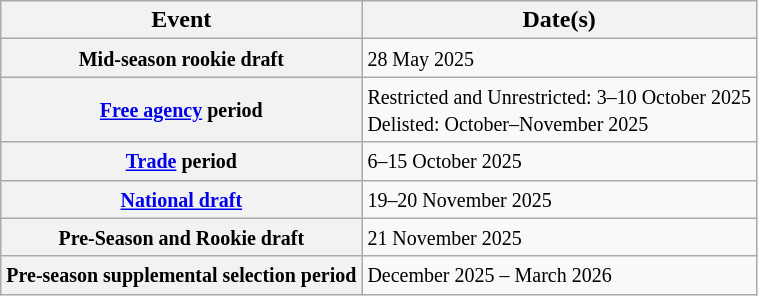<table class="wikitable plainrowheaders">
<tr>
<th scope="col">Event</th>
<th scope="col">Date(s)</th>
</tr>
<tr>
<th scope="row"><small>Mid-season rookie draft</small></th>
<td><small>28 May 2025</small></td>
</tr>
<tr>
<th scope="row"><small><a href='#'>Free agency</a> period</small></th>
<td><small>Restricted and Unrestricted: 3–10 October 2025<br> Delisted: October–November 2025</small></td>
</tr>
<tr>
<th scope="row"><small><a href='#'>Trade</a> period</small></th>
<td><small>6–15 October 2025</small></td>
</tr>
<tr>
<th scope="row"><small><a href='#'>National draft</a></small></th>
<td><small>19–20 November 2025</small></td>
</tr>
<tr>
<th scope="row"><small>Pre-Season and Rookie draft</small></th>
<td><small>21 November 2025</small></td>
</tr>
<tr>
<th scope="row"><small>Pre-season supplemental selection period</small></th>
<td><small>December 2025 – March 2026</small></td>
</tr>
</table>
